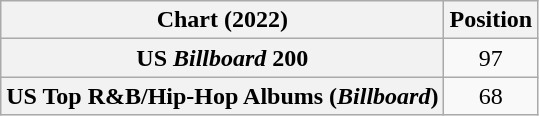<table class="wikitable sortable plainrowheaders" style="text-align:center">
<tr>
<th scope="col">Chart (2022)</th>
<th scope="col">Position</th>
</tr>
<tr>
<th scope="row">US <em>Billboard</em> 200</th>
<td>97</td>
</tr>
<tr>
<th scope="row">US Top R&B/Hip-Hop Albums (<em>Billboard</em>)</th>
<td>68</td>
</tr>
</table>
